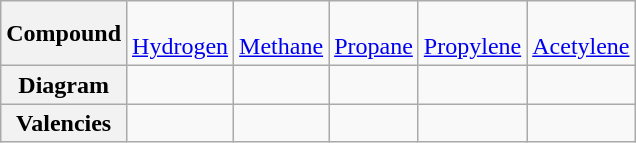<table class="wikitable" style="text-align:center">
<tr>
<th>Compound</th>
<td><br><a href='#'>Hydrogen</a></td>
<td><br><a href='#'>Methane</a></td>
<td><br><a href='#'>Propane</a></td>
<td><br><a href='#'>Propylene</a></td>
<td><br><a href='#'>Acetylene</a></td>
</tr>
<tr>
<th>Diagram</th>
<td></td>
<td></td>
<td></td>
<td></td>
<td></td>
</tr>
<tr style="vertical-align: top;">
<th style="vertical-align: middle;">Valencies</th>
<td></td>
<td></td>
<td></td>
<td></td>
<td></td>
</tr>
</table>
